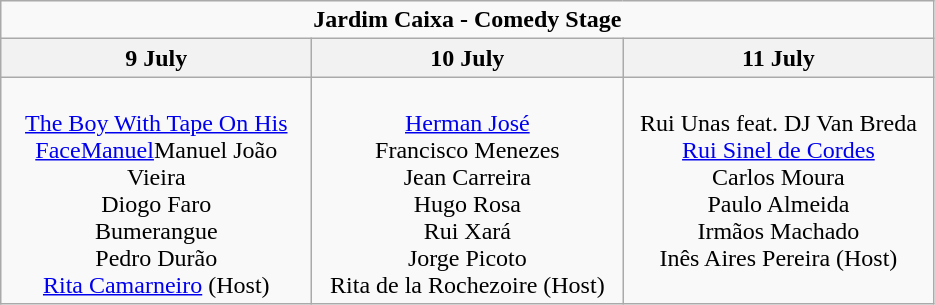<table class="wikitable">
<tr>
<td align="center" colspan="4"><strong>Jardim Caixa - Comedy Stage</strong></td>
</tr>
<tr>
<th>9 July</th>
<th>10 July</th>
<th>11 July</th>
</tr>
<tr>
<td width="200" align="center" valign="top"><br><a href='#'>The Boy With Tape On His FaceManuel</a>Manuel João Vieira<br>Diogo Faro<br>Bumerangue<br>Pedro Durão<br><a href='#'>Rita Camarneiro</a> (Host)</td>
<td width="200" align="center" valign="top"><br><a href='#'>Herman José</a><br>Francisco Menezes<br>Jean Carreira<br>Hugo Rosa<br>Rui Xará<br>Jorge Picoto<br>Rita de la Rochezoire (Host)</td>
<td width="200" align="center" valign="top"><br>Rui Unas feat. DJ Van Breda<br><a href='#'>Rui Sinel de Cordes</a><br>Carlos Moura<br>Paulo Almeida<br>Irmãos Machado<br>Inês Aires Pereira (Host)</td>
</tr>
</table>
